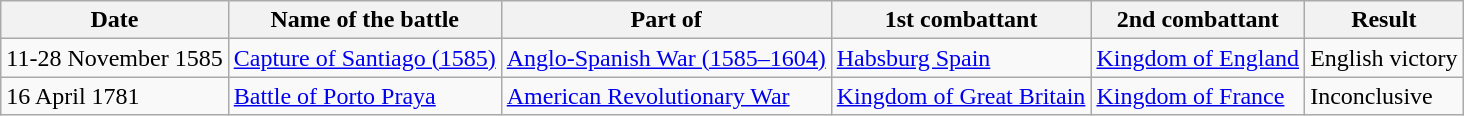<table class="wikitable">
<tr>
<th>Date</th>
<th>Name of the battle</th>
<th>Part of</th>
<th>1st combattant</th>
<th>2nd combattant</th>
<th>Result</th>
</tr>
<tr>
<td>11-28 November 1585</td>
<td><a href='#'>Capture of Santiago (1585)</a></td>
<td><a href='#'>Anglo-Spanish War (1585–1604)</a></td>
<td><a href='#'>Habsburg Spain</a></td>
<td><a href='#'>Kingdom of England</a></td>
<td>English victory</td>
</tr>
<tr>
<td>16 April 1781</td>
<td><a href='#'>Battle of Porto Praya</a></td>
<td><a href='#'>American Revolutionary War</a></td>
<td><a href='#'>Kingdom of Great Britain</a></td>
<td><a href='#'>Kingdom of France</a></td>
<td>Inconclusive</td>
</tr>
</table>
